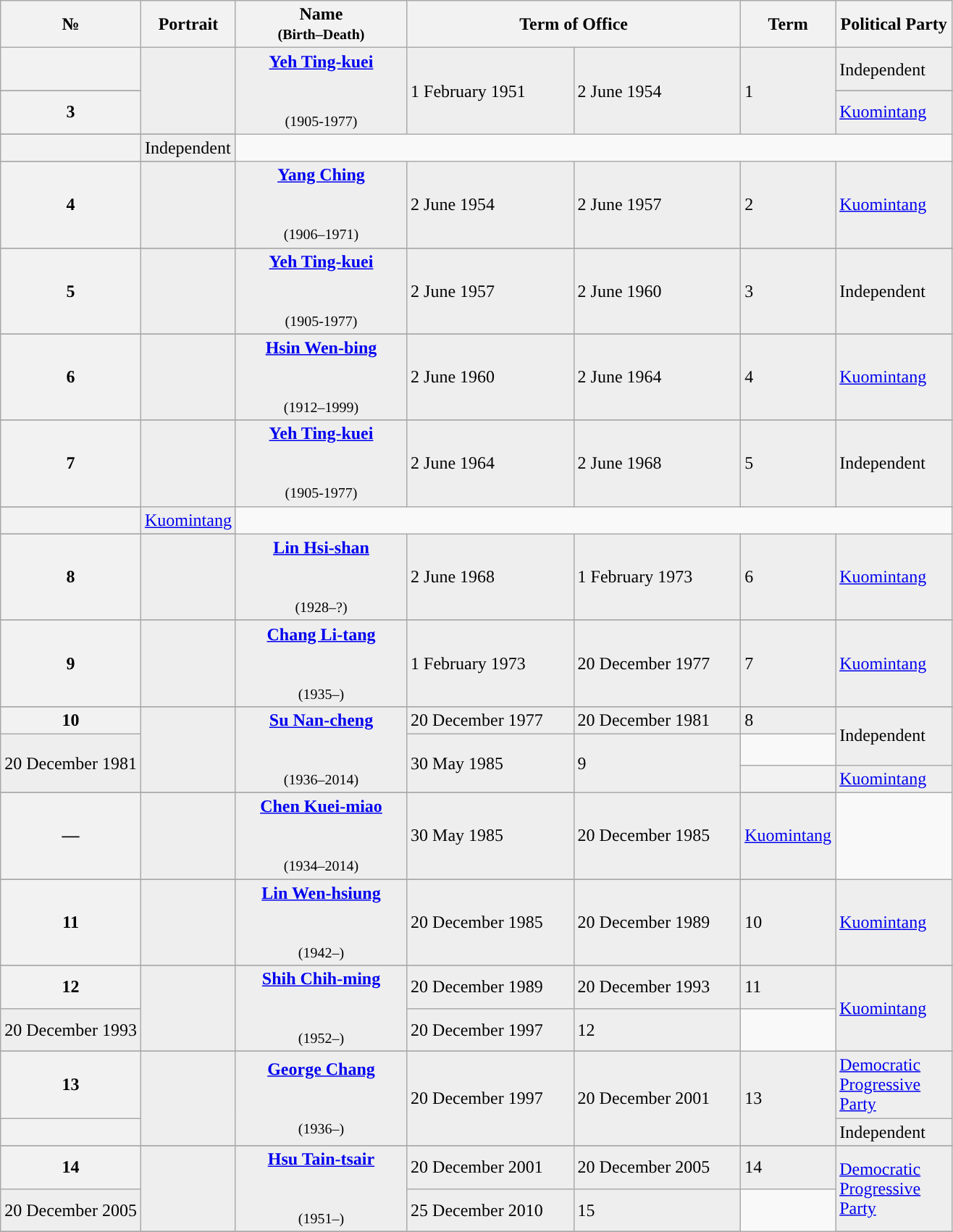<table class="wikitable">
<tr ->
<th>№</th>
<th>Portrait</th>
<th width="150">Name<br><small>(Birth–Death)</small></th>
<th colspan=2 width="300">Term of Office</th>
<th width = "50">Term</th>
<th width="100">Political Party</th>
</tr>
<tr - bgcolor=#EEEEEE>
<th style="background:"></th>
<td rowspan=3></td>
<td align=center rowspan=3><strong><a href='#'>Yeh Ting-kuei</a></strong><br><span></span><br><small><br>(1905-1977)</small></td>
<td rowspan=3>1 February 1951</td>
<td rowspan=3>2 June 1954</td>
<td rowspan=3>1</td>
<td>Independent</td>
</tr>
<tr ->
</tr>
<tr - bgcolor=#EEEEEE>
<th style="background:">3</th>
<td><a href='#'>Kuomintang</a></td>
</tr>
<tr ->
</tr>
<tr - bgcolor=#EEEEEE>
<th style="background:"></th>
<td>Independent</td>
</tr>
<tr ->
</tr>
<tr - bgcolor=#EEEEEE>
<th style="background:">4</th>
<td></td>
<td align=center><strong><a href='#'>Yang Ching</a></strong><br><span></span><br><small><br>(1906–1971)</small></td>
<td>2 June 1954</td>
<td>2 June 1957</td>
<td>2</td>
<td><a href='#'>Kuomintang</a></td>
</tr>
<tr ->
</tr>
<tr - bgcolor=#EEEEEE>
<th style="background:">5</th>
<td></td>
<td align=center><strong><a href='#'>Yeh Ting-kuei</a></strong><br><span></span><br><small><br>(1905-1977)</small></td>
<td>2 June 1957</td>
<td>2 June 1960</td>
<td>3</td>
<td>Independent</td>
</tr>
<tr ->
</tr>
<tr - bgcolor=#EEEEEE>
<th style="background:">6</th>
<td></td>
<td align=center><strong><a href='#'>Hsin Wen-bing</a></strong><br><span></span><br><small><br>(1912–1999)</small></td>
<td>2 June 1960</td>
<td>2 June 1964</td>
<td>4</td>
<td><a href='#'>Kuomintang</a></td>
</tr>
<tr ->
</tr>
<tr - bgcolor=#EEEEEE>
<th style="background:">7</th>
<td rowspan=2></td>
<td align=center rowspan=2><strong><a href='#'>Yeh Ting-kuei</a></strong><br><span></span><br><small><br>(1905-1977)</small></td>
<td rowspan=2>2 June 1964</td>
<td rowspan=2>2 June 1968</td>
<td rowspan=2>5</td>
<td>Independent</td>
</tr>
<tr ->
</tr>
<tr - bgcolor=#EEEEEE>
<th style="background:"></th>
<td><a href='#'>Kuomintang</a></td>
</tr>
<tr ->
</tr>
<tr - bgcolor=#EEEEEE>
<th style="background:">8</th>
<td></td>
<td align=center><strong><a href='#'>Lin Hsi-shan</a></strong><br><span></span><br><small><br>(1928–?)</small></td>
<td>2 June 1968</td>
<td>1 February 1973</td>
<td>6</td>
<td><a href='#'>Kuomintang</a></td>
</tr>
<tr ->
</tr>
<tr - bgcolor=#EEEEEE>
<th style="background:">9</th>
<td></td>
<td align=center><strong><a href='#'>Chang Li-tang</a></strong><br><span></span><br><small><br>(1935–)</small></td>
<td>1 February 1973</td>
<td>20 December 1977</td>
<td>7</td>
<td><a href='#'>Kuomintang</a></td>
</tr>
<tr ->
</tr>
<tr - bgcolor=#EEEEEE>
<th style="background:">10</th>
<td rowspan=3 align=center></td>
<td rowspan=3 align=center><strong><a href='#'>Su Nan-cheng</a></strong><br><span></span><br><small><br>(1936–2014)</small></td>
<td>20 December 1977</td>
<td>20 December 1981</td>
<td>8</td>
<td rowspan=2>Independent</td>
</tr>
<tr - bgcolor=#EEEEEE>
<td rowspan=2>20 December 1981</td>
<td rowspan=2>30 May 1985</td>
<td rowspan=3>9</td>
</tr>
<tr - bgcolor=#EEEEEE>
<th style="background:"></th>
<td><a href='#'>Kuomintang</a></td>
</tr>
<tr ->
</tr>
<tr - bgcolor=#EEEEEE>
<th style="background:">—</th>
<td align=center></td>
<td align=center><strong><a href='#'>Chen Kuei-miao</a></strong><br><span></span><br><small><br>(1934–2014)</small></td>
<td>30 May 1985</td>
<td>20 December 1985</td>
<td><a href='#'>Kuomintang</a></td>
</tr>
<tr ->
</tr>
<tr - bgcolor=#EEEEEE>
<th style="background:">11</th>
<td align=center></td>
<td align=center><strong><a href='#'>Lin Wen-hsiung</a></strong><br><span></span><br><small><br>(1942–)</small></td>
<td>20 December 1985</td>
<td>20 December 1989</td>
<td>10</td>
<td><a href='#'>Kuomintang</a></td>
</tr>
<tr ->
</tr>
<tr - bgcolor=#EEEEEE>
<th style="background:">12</th>
<td rowspan=2 align=center></td>
<td rowspan=2 align=center><strong><a href='#'>Shih Chih-ming</a></strong><br><span></span><br><small><br>(1952–)</small></td>
<td>20 December 1989</td>
<td>20 December 1993</td>
<td>11</td>
<td rowspan=2><a href='#'>Kuomintang</a></td>
</tr>
<tr - bgcolor=#EEEEEE>
<td>20 December 1993</td>
<td>20 December 1997</td>
<td>12</td>
</tr>
<tr ->
</tr>
<tr - bgcolor=#EEEEEE>
<th style="background:">13</th>
<td rowspan=2 align=center></td>
<td rowspan=2 align=center><strong><a href='#'>George Chang</a></strong><br><span></span><br><small><br>(1936–)</small></td>
<td rowspan=2>20 December 1997</td>
<td rowspan=2>20 December 2001</td>
<td rowspan=2>13</td>
<td><a href='#'>Democratic Progressive Party</a></td>
</tr>
<tr - bgcolor=#EEEEEE>
<th style="background:"></th>
<td>Independent</td>
</tr>
<tr ->
</tr>
<tr - bgcolor=#EEEEEE>
<th style="background:">14</th>
<td rowspan=2 align=center></td>
<td rowspan=2 align=center><strong><a href='#'>Hsu Tain-tsair</a></strong><br><span></span><br><small><br>(1951–)</small></td>
<td>20 December 2001</td>
<td>20 December 2005</td>
<td>14</td>
<td rowspan=2><a href='#'>Democratic Progressive Party</a></td>
</tr>
<tr - bgcolor=#EEEEEE>
<td>20 December 2005</td>
<td>25 December 2010</td>
<td>15</td>
</tr>
<tr ->
</tr>
</table>
